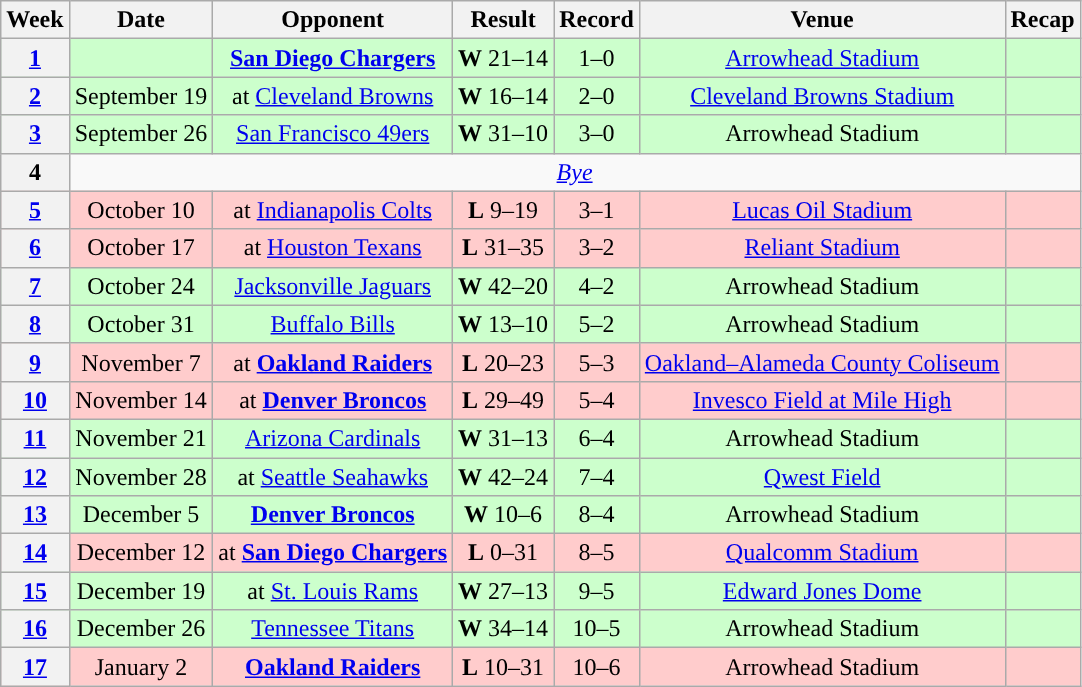<table class="wikitable" style="text-align:center">
<tr>
<th>Week</th>
<th>Date</th>
<th>Opponent</th>
<th>Result</th>
<th>Record</th>
<th>Venue</th>
<th>Recap</th>
</tr>
<tr style="background:#cfc">
<th><a href='#'>1</a></th>
<td></td>
<td><strong><a href='#'>San Diego Chargers</a></strong></td>
<td><strong>W</strong> 21–14</td>
<td>1–0</td>
<td><a href='#'>Arrowhead Stadium</a></td>
<td></td>
</tr>
<tr style="background:#cfc">
<th><a href='#'>2</a></th>
<td>September 19</td>
<td>at <a href='#'>Cleveland Browns</a></td>
<td><strong>W</strong> 16–14</td>
<td>2–0</td>
<td><a href='#'>Cleveland Browns Stadium</a></td>
<td></td>
</tr>
<tr style="background:#cfc">
<th><a href='#'>3</a></th>
<td>September 26</td>
<td><a href='#'>San Francisco 49ers</a></td>
<td><strong>W</strong> 31–10</td>
<td>3–0</td>
<td>Arrowhead Stadium</td>
<td></td>
</tr>
<tr style="background:#">
<th>4</th>
<td colspan="6"><em><a href='#'>Bye</a></em></td>
</tr>
<tr style="background:#fcc">
<th><a href='#'>5</a></th>
<td>October 10</td>
<td>at <a href='#'>Indianapolis Colts</a></td>
<td><strong>L</strong> 9–19</td>
<td>3–1</td>
<td><a href='#'>Lucas Oil Stadium</a></td>
<td></td>
</tr>
<tr style="background:#fcc">
<th><a href='#'>6</a></th>
<td>October 17</td>
<td>at <a href='#'>Houston Texans</a></td>
<td><strong>L</strong> 31–35</td>
<td>3–2</td>
<td><a href='#'>Reliant Stadium</a></td>
<td></td>
</tr>
<tr style="background:#cfc">
<th><a href='#'>7</a></th>
<td>October 24</td>
<td><a href='#'>Jacksonville Jaguars</a></td>
<td><strong>W</strong> 42–20</td>
<td>4–2</td>
<td>Arrowhead Stadium</td>
<td></td>
</tr>
<tr style="background:#cfc">
<th><a href='#'>8</a></th>
<td>October 31</td>
<td><a href='#'>Buffalo Bills</a></td>
<td><strong>W</strong> 13–10 </td>
<td>5–2</td>
<td>Arrowhead Stadium</td>
<td></td>
</tr>
<tr style="background:#fcc">
<th><a href='#'>9</a></th>
<td>November 7</td>
<td>at <strong><a href='#'>Oakland Raiders</a></strong></td>
<td><strong>L</strong> 20–23 </td>
<td>5–3</td>
<td><a href='#'>Oakland–Alameda County Coliseum</a></td>
<td></td>
</tr>
<tr style="background:#fcc">
<th><a href='#'>10</a></th>
<td>November 14</td>
<td>at <strong><a href='#'>Denver Broncos</a></strong></td>
<td><strong>L</strong> 29–49</td>
<td>5–4</td>
<td><a href='#'>Invesco Field at Mile High</a></td>
<td></td>
</tr>
<tr style="background:#cfc">
<th><a href='#'>11</a></th>
<td>November 21</td>
<td><a href='#'>Arizona Cardinals</a></td>
<td><strong>W</strong> 31–13</td>
<td>6–4</td>
<td>Arrowhead Stadium</td>
<td></td>
</tr>
<tr style="background:#cfc">
<th><a href='#'>12</a></th>
<td>November 28</td>
<td>at <a href='#'>Seattle Seahawks</a></td>
<td><strong>W</strong> 42–24</td>
<td>7–4</td>
<td><a href='#'>Qwest Field</a></td>
<td></td>
</tr>
<tr style="background:#cfc">
<th><a href='#'>13</a></th>
<td>December 5</td>
<td><strong><a href='#'>Denver Broncos</a></strong></td>
<td><strong>W</strong> 10–6</td>
<td>8–4</td>
<td>Arrowhead Stadium</td>
<td></td>
</tr>
<tr style="background:#fcc">
<th><a href='#'>14</a></th>
<td>December 12</td>
<td>at <strong><a href='#'>San Diego Chargers</a></strong></td>
<td><strong>L</strong> 0–31</td>
<td>8–5</td>
<td><a href='#'>Qualcomm Stadium</a></td>
<td></td>
</tr>
<tr style="background:#cfc">
<th><a href='#'>15</a></th>
<td>December 19</td>
<td>at <a href='#'>St. Louis Rams</a></td>
<td><strong>W</strong> 27–13</td>
<td>9–5</td>
<td><a href='#'>Edward Jones Dome</a></td>
<td></td>
</tr>
<tr style="background:#cfc">
<th><a href='#'>16</a></th>
<td>December 26</td>
<td><a href='#'>Tennessee Titans</a></td>
<td><strong>W</strong> 34–14</td>
<td>10–5</td>
<td>Arrowhead Stadium</td>
<td></td>
</tr>
<tr style="background:#fcc">
<th><a href='#'>17</a></th>
<td>January 2</td>
<td><strong><a href='#'>Oakland Raiders</a></strong></td>
<td><strong>L</strong> 10–31</td>
<td>10–6</td>
<td>Arrowhead Stadium</td>
<td></td>
</tr>
</table>
